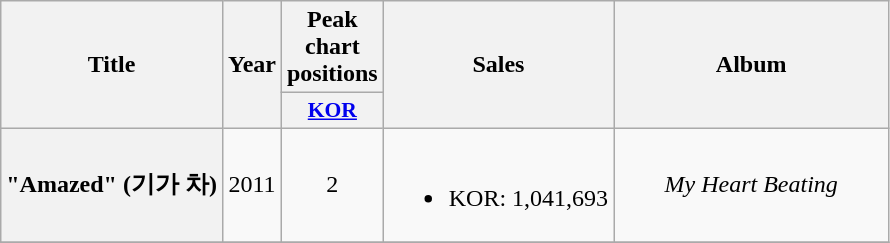<table class="wikitable plainrowheaders" style="text-align:center">
<tr>
<th scope="col" rowspan="2">Title</th>
<th scope="col" rowspan="2">Year</th>
<th scope="col" colspan="1">Peak chart positions</th>
<th scope="col" rowspan="2">Sales<br></th>
<th scope="col" rowspan="2" style="width:11em;">Album</th>
</tr>
<tr>
<th scope="col" style="width:3.5em;font-size:90%;"><a href='#'>KOR</a><br></th>
</tr>
<tr>
<th scope="row">"Amazed" (기가 차)<br></th>
<td>2011</td>
<td>2</td>
<td><br><ul><li>KOR: 1,041,693</li></ul></td>
<td><em>My Heart Beating</em></td>
</tr>
<tr>
</tr>
</table>
